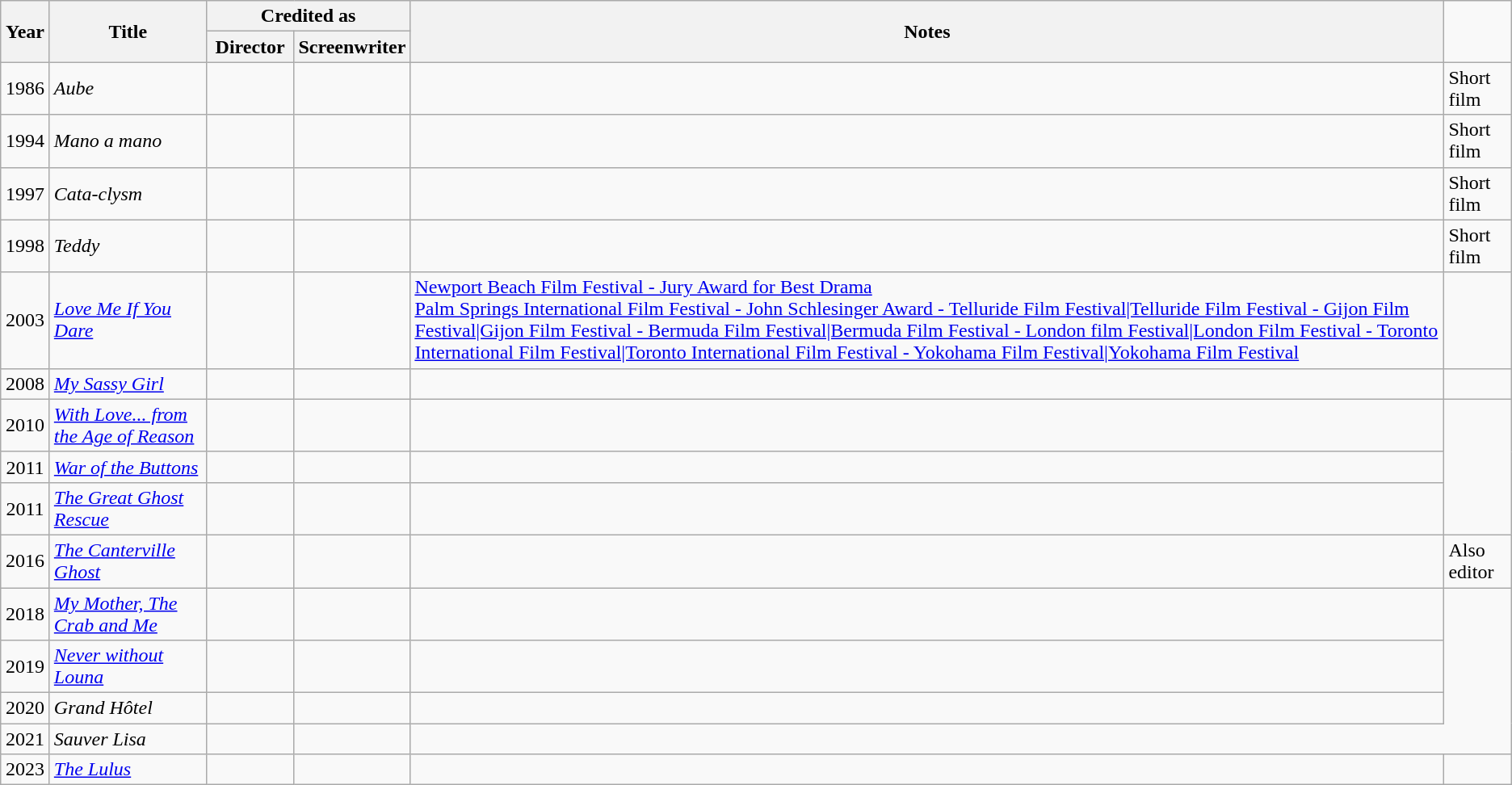<table class="wikitable sortable">
<tr>
<th rowspan=2 width="33">Year</th>
<th rowspan=2>Title</th>
<th colspan=2>Credited as</th>
<th rowspan=2>Notes</th>
</tr>
<tr>
<th width=65>Director</th>
<th width=65>Screenwriter</th>
</tr>
<tr>
<td align="center">1986</td>
<td align="left"><em>Aube</em></td>
<td></td>
<td></td>
<td></td>
<td>Short film</td>
</tr>
<tr>
<td align="center">1994</td>
<td align="left"><em>Mano a mano</em></td>
<td></td>
<td></td>
<td></td>
<td>Short film</td>
</tr>
<tr>
<td align="center">1997</td>
<td align="left"><em>Cata-clysm</em></td>
<td></td>
<td></td>
<td></td>
<td>Short film</td>
</tr>
<tr>
<td align="center">1998</td>
<td align="left"><em>Teddy</em></td>
<td></td>
<td></td>
<td></td>
<td>Short film</td>
</tr>
<tr>
<td align="center">2003</td>
<td align="left"><em><a href='#'>Love Me If You Dare</a></em></td>
<td></td>
<td></td>
<td><a href='#'>Newport Beach Film Festival - Jury Award for Best Drama</a><br><a href='#'>Palm Springs International Film Festival - John Schlesinger Award - Telluride Film Festival|Telluride Film Festival - Gijon Film Festival|Gijon Film Festival -  Bermuda Film Festival|Bermuda Film Festival -  London film Festival|London Film Festival -  Toronto International Film Festival|Toronto International Film Festival -  Yokohama Film Festival|Yokohama Film Festival</a></td>
</tr>
<tr>
<td align="center">2008</td>
<td align="left"><em><a href='#'>My Sassy Girl</a></em></td>
<td></td>
<td></td>
<td></td>
<td></td>
</tr>
<tr>
<td align="center">2010</td>
<td align="left"><em><a href='#'>With Love... from the Age of Reason</a></em></td>
<td></td>
<td></td>
<td></td>
</tr>
<tr>
<td align="center">2011</td>
<td align="left"><em><a href='#'>War of the Buttons</a></em></td>
<td></td>
<td></td>
<td></td>
</tr>
<tr>
<td align="center">2011</td>
<td align="left"><em><a href='#'>The Great Ghost Rescue</a></em></td>
<td></td>
<td></td>
<td></td>
</tr>
<tr>
<td align="center">2016</td>
<td align="left"><em><a href='#'>The Canterville Ghost</a></em></td>
<td></td>
<td></td>
<td></td>
<td>Also editor</td>
</tr>
<tr>
<td align="center">2018</td>
<td align="left"><em><a href='#'>My Mother, The Crab and Me</a></em></td>
<td></td>
<td></td>
<td></td>
</tr>
<tr>
<td align="center">2019</td>
<td align="left"><em><a href='#'>Never without Louna</a></em></td>
<td></td>
<td></td>
<td></td>
</tr>
<tr>
<td align="center">2020</td>
<td align="left"><em>Grand Hôtel</em></td>
<td></td>
<td></td>
<td></td>
</tr>
<tr>
<td align="center">2021</td>
<td align="left"><em>Sauver Lisa</em></td>
<td></td>
<td></td>
</tr>
<tr>
<td align="center">2023</td>
<td align="left"><em><a href='#'>The Lulus</a></em></td>
<td></td>
<td></td>
<td></td>
<td></td>
</tr>
</table>
